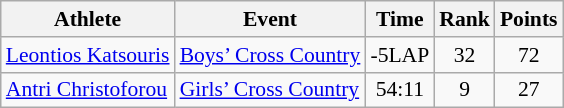<table class="wikitable" border="1" style="font-size:90%">
<tr>
<th>Athlete</th>
<th>Event</th>
<th>Time</th>
<th>Rank</th>
<th>Points</th>
</tr>
<tr>
<td><a href='#'>Leontios Katsouris</a></td>
<td><a href='#'>Boys’ Cross Country</a></td>
<td align=center>-5LAP</td>
<td align=center>32</td>
<td align=center>72</td>
</tr>
<tr>
<td><a href='#'>Antri Christoforou</a></td>
<td><a href='#'>Girls’ Cross Country</a></td>
<td align=center>54:11</td>
<td align=center>9</td>
<td align=center>27</td>
</tr>
</table>
